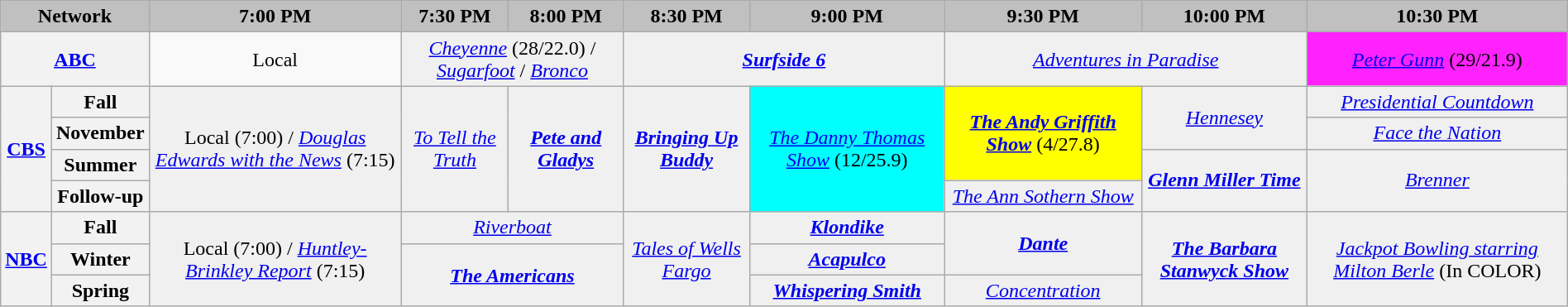<table class="wikitable" style="width:100%;margin-right:0;text-align:center">
<tr>
<th colspan="2" style="background-color:#C0C0C0;text-align:center">Network</th>
<th style="background-color:#C0C0C0;text-align:center">7:00 PM</th>
<th style="background-color:#C0C0C0;text-align:center">7:30 PM</th>
<th style="background-color:#C0C0C0;text-align:center">8:00 PM</th>
<th style="background-color:#C0C0C0;text-align:center">8:30 PM</th>
<th style="background-color:#C0C0C0;text-align:center">9:00 PM</th>
<th style="background-color:#C0C0C0;text-align:center">9:30 PM</th>
<th style="background-color:#C0C0C0;text-align:center">10:00 PM</th>
<th style="background-color:#C0C0C0;text-align:center">10:30 PM</th>
</tr>
<tr>
<th colspan="2"><a href='#'>ABC</a></th>
<td>Local</td>
<td bgcolor="#F0F0F0" colspan="2"><span><em><a href='#'>Cheyenne</a></em> (28/22.0)</span> / <em><a href='#'>Sugarfoot</a></em> / <em><a href='#'>Bronco</a></em></td>
<td bgcolor="#F0F0F0" colspan="2"><strong><em><a href='#'>Surfside 6</a></em></strong></td>
<td bgcolor="#F0F0F0" colspan="2"><em><a href='#'>Adventures in Paradise</a></em></td>
<td bgcolor="#FF22FF"><em><a href='#'>Peter Gunn</a></em> (29/21.9)</td>
</tr>
<tr>
<th rowspan="4"><a href='#'>CBS</a></th>
<th>Fall</th>
<td bgcolor="#F0F0F0" rowspan="4">Local (7:00) / <em><a href='#'>Douglas Edwards with the News</a></em> (7:15)</td>
<td bgcolor="#F0F0F0" rowspan="4"><em><a href='#'>To Tell the Truth</a></em></td>
<td bgcolor="#F0F0F0" rowspan="4"><strong><em><a href='#'>Pete and Gladys</a></em></strong></td>
<td bgcolor="#F0F0F0" rowspan="4"><strong><em><a href='#'>Bringing Up Buddy</a></em></strong></td>
<td bgcolor="#00FFFF" rowspan="4"><em><a href='#'>The Danny Thomas Show</a></em> (12/25.9)</td>
<td bgcolor="#FFFF00" rowspan="3"><strong><em><a href='#'>The Andy Griffith Show</a></em></strong> (4/27.8)</td>
<td bgcolor="#F0F0F0" rowspan="2"><em><a href='#'>Hennesey</a></em></td>
<td bgcolor="#F0F0F0"><em><a href='#'>Presidential Countdown</a></em></td>
</tr>
<tr>
<th>November</th>
<td bgcolor="#F0F0F0"><em><a href='#'>Face the Nation</a></em></td>
</tr>
<tr>
<th>Summer</th>
<td bgcolor="#F0F0F0" rowspan="2"><strong><em><a href='#'>Glenn Miller Time</a></em></strong></td>
<td bgcolor="#F0F0F0" rowspan="2"><em><a href='#'>Brenner</a></em></td>
</tr>
<tr>
<th>Follow-up</th>
<td bgcolor="#F0F0F0"><em><a href='#'>The Ann Sothern Show</a></em></td>
</tr>
<tr>
<th rowspan="3"><a href='#'>NBC</a></th>
<th>Fall</th>
<td rowspan="3" bgcolor="#F0F0F0">Local (7:00) / <em><a href='#'>Huntley-Brinkley Report</a></em> (7:15)</td>
<td bgcolor="#F0F0F0" colspan="2"><em><a href='#'>Riverboat</a></em></td>
<td rowspan="3" bgcolor="#F0F0F0"><em><a href='#'>Tales of Wells Fargo</a></em></td>
<td bgcolor="#F0F0F0"><strong><em><a href='#'>Klondike</a></em></strong></td>
<td bgcolor="#F0F0F0" rowspan="2"><strong><em><a href='#'>Dante</a></em></strong></td>
<td rowspan="3" bgcolor="#F0F0F0"><strong><em><a href='#'>The Barbara Stanwyck Show</a></em></strong></td>
<td rowspan="3" bgcolor="#F0F0F0"><em><a href='#'>Jackpot Bowling starring Milton Berle</a></em> (In <span>C</span><span>O</span><span>L</span><span>O</span><span>R</span>)</td>
</tr>
<tr>
<th>Winter</th>
<td colspan="2" rowspan="2" bgcolor="#F0F0F0"><strong><em><a href='#'>The Americans</a></em></strong></td>
<td bgcolor="#F0F0F0"><strong><em><a href='#'>Acapulco</a></em></strong></td>
</tr>
<tr>
<th>Spring</th>
<td bgcolor="#F0F0F0"><strong><em><a href='#'>Whispering Smith</a></em></strong></td>
<td bgcolor="#F0F0F0"><em><a href='#'>Concentration</a></em></td>
</tr>
</table>
